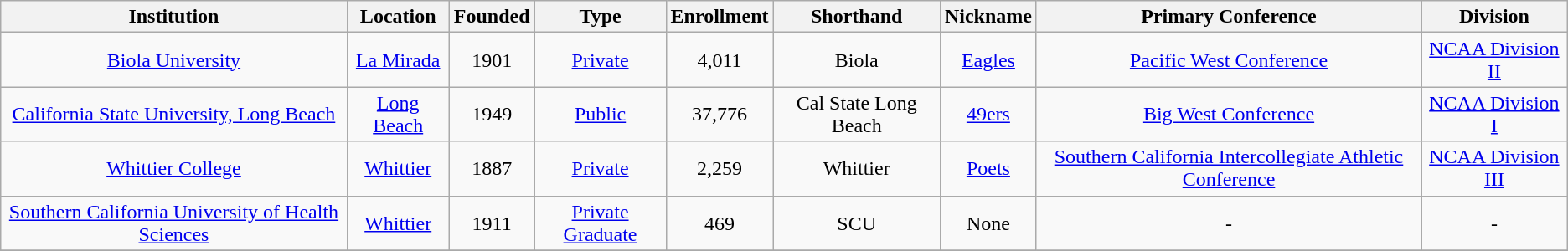<table class="wikitable sortable" style="text-align:center">
<tr>
<th>Institution</th>
<th>Location</th>
<th>Founded</th>
<th>Type</th>
<th>Enrollment</th>
<th>Shorthand</th>
<th>Nickname</th>
<th>Primary Conference</th>
<th>Division</th>
</tr>
<tr>
<td><a href='#'>Biola University</a></td>
<td><a href='#'>La Mirada</a></td>
<td>1901</td>
<td><a href='#'>Private</a></td>
<td>4,011</td>
<td>Biola</td>
<td><a href='#'>Eagles</a></td>
<td><a href='#'>Pacific West Conference</a></td>
<td><a href='#'>NCAA Division II</a></td>
</tr>
<tr>
<td><a href='#'>California State University, Long Beach</a></td>
<td><a href='#'>Long Beach</a></td>
<td>1949</td>
<td><a href='#'>Public</a></td>
<td>37,776</td>
<td>Cal State Long Beach</td>
<td><a href='#'>49ers</a></td>
<td><a href='#'>Big West Conference</a></td>
<td><a href='#'>NCAA Division I</a></td>
</tr>
<tr>
<td><a href='#'>Whittier College</a></td>
<td><a href='#'>Whittier</a></td>
<td>1887</td>
<td><a href='#'>Private</a></td>
<td>2,259</td>
<td>Whittier</td>
<td><a href='#'>Poets</a></td>
<td><a href='#'>Southern California Intercollegiate Athletic Conference</a></td>
<td><a href='#'>NCAA Division III</a></td>
</tr>
<tr>
<td><a href='#'>Southern California University of Health Sciences</a></td>
<td><a href='#'>Whittier</a></td>
<td>1911</td>
<td><a href='#'>Private</a> <a href='#'>Graduate</a></td>
<td>469</td>
<td>SCU</td>
<td>None</td>
<td>-</td>
<td>-</td>
</tr>
<tr>
</tr>
</table>
